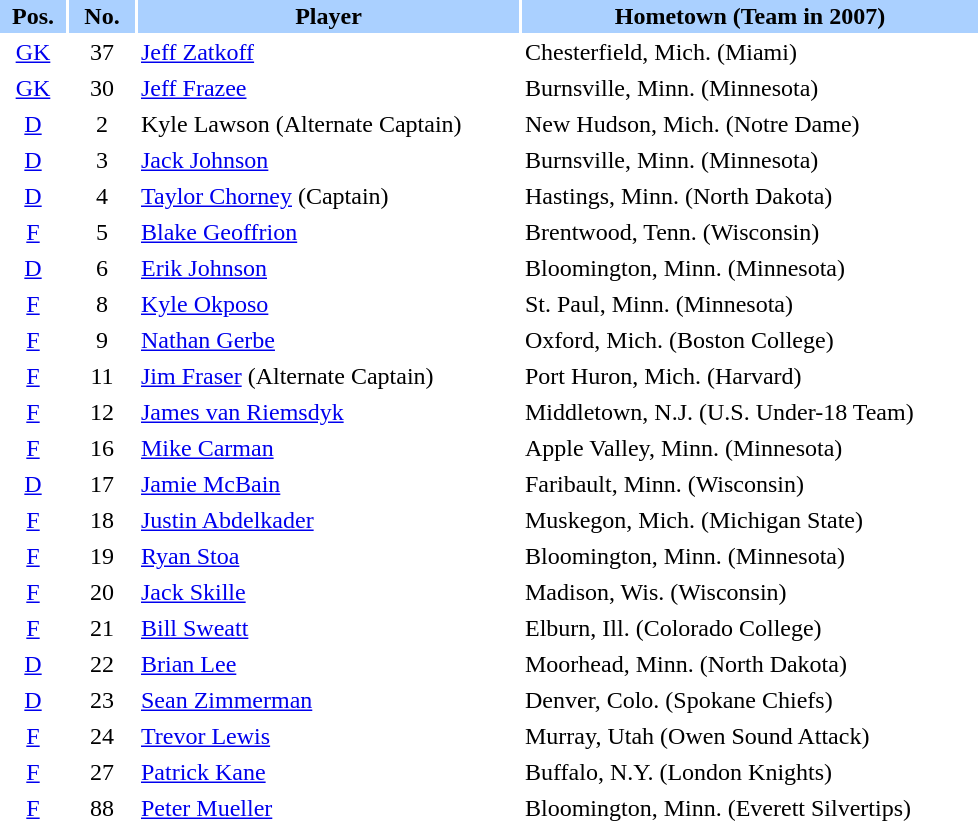<table border="0" cellspacing="2" cellpadding="2">
<tr bgcolor=AAD0FF>
<th width=40>Pos.</th>
<th width=40>No.</th>
<th width=250>Player</th>
<th width=300>Hometown (Team in 2007)</th>
</tr>
<tr>
<td style="text-align:center;"><a href='#'>GK</a></td>
<td style="text-align:center;">37</td>
<td><a href='#'>Jeff Zatkoff</a></td>
<td> Chesterfield, Mich. (Miami)</td>
</tr>
<tr>
<td style="text-align:center;"><a href='#'>GK</a></td>
<td style="text-align:center;">30</td>
<td><a href='#'>Jeff Frazee</a></td>
<td> Burnsville, Minn. (Minnesota)</td>
</tr>
<tr>
<td style="text-align:center;"><a href='#'>D</a></td>
<td style="text-align:center;">2</td>
<td>Kyle Lawson (Alternate Captain)</td>
<td> New Hudson, Mich. (Notre Dame)</td>
</tr>
<tr>
<td style="text-align:center;"><a href='#'>D</a></td>
<td style="text-align:center;">3</td>
<td><a href='#'>Jack Johnson</a></td>
<td> Burnsville, Minn. (Minnesota)</td>
</tr>
<tr>
<td style="text-align:center;"><a href='#'>D</a></td>
<td style="text-align:center;">4</td>
<td><a href='#'>Taylor Chorney</a> (Captain)</td>
<td> Hastings, Minn. (North Dakota)</td>
</tr>
<tr>
<td style="text-align:center;"><a href='#'>F</a></td>
<td style="text-align:center;">5</td>
<td><a href='#'>Blake Geoffrion</a></td>
<td> Brentwood, Tenn. (Wisconsin)</td>
</tr>
<tr>
<td style="text-align:center;"><a href='#'>D</a></td>
<td style="text-align:center;">6</td>
<td><a href='#'>Erik Johnson</a></td>
<td> Bloomington, Minn. (Minnesota)</td>
</tr>
<tr>
<td style="text-align:center;"><a href='#'>F</a></td>
<td style="text-align:center;">8</td>
<td><a href='#'>Kyle Okposo</a></td>
<td> St. Paul, Minn. (Minnesota)</td>
</tr>
<tr>
<td style="text-align:center;"><a href='#'>F</a></td>
<td style="text-align:center;">9</td>
<td><a href='#'>Nathan Gerbe</a></td>
<td> Oxford, Mich. (Boston College)</td>
</tr>
<tr>
<td style="text-align:center;"><a href='#'>F</a></td>
<td style="text-align:center;">11</td>
<td><a href='#'>Jim Fraser</a> (Alternate Captain)</td>
<td> Port Huron, Mich. (Harvard)</td>
</tr>
<tr>
<td style="text-align:center;"><a href='#'>F</a></td>
<td style="text-align:center;">12</td>
<td><a href='#'>James van Riemsdyk</a></td>
<td> Middletown, N.J. (U.S. Under-18 Team)</td>
</tr>
<tr>
<td style="text-align:center;"><a href='#'>F</a></td>
<td style="text-align:center;">16</td>
<td><a href='#'>Mike Carman</a></td>
<td> Apple Valley, Minn. (Minnesota)</td>
</tr>
<tr>
<td style="text-align:center;"><a href='#'>D</a></td>
<td style="text-align:center;">17</td>
<td><a href='#'>Jamie McBain</a></td>
<td> Faribault, Minn. (Wisconsin)</td>
</tr>
<tr>
<td style="text-align:center;"><a href='#'>F</a></td>
<td style="text-align:center;">18</td>
<td><a href='#'>Justin Abdelkader</a></td>
<td> Muskegon, Mich. (Michigan State)</td>
</tr>
<tr>
<td style="text-align:center;"><a href='#'>F</a></td>
<td style="text-align:center;">19</td>
<td><a href='#'>Ryan Stoa</a></td>
<td> Bloomington, Minn. (Minnesota)</td>
</tr>
<tr>
<td style="text-align:center;"><a href='#'>F</a></td>
<td style="text-align:center;">20</td>
<td><a href='#'>Jack Skille</a></td>
<td> Madison, Wis. (Wisconsin)</td>
</tr>
<tr>
<td style="text-align:center;"><a href='#'>F</a></td>
<td style="text-align:center;">21</td>
<td><a href='#'>Bill Sweatt</a></td>
<td> Elburn, Ill. (Colorado College)</td>
</tr>
<tr>
<td style="text-align:center;"><a href='#'>D</a></td>
<td style="text-align:center;">22</td>
<td><a href='#'>Brian Lee</a></td>
<td> Moorhead, Minn. (North Dakota)</td>
</tr>
<tr>
<td style="text-align:center;"><a href='#'>D</a></td>
<td style="text-align:center;">23</td>
<td><a href='#'>Sean Zimmerman</a></td>
<td> Denver, Colo. (Spokane Chiefs)</td>
</tr>
<tr>
<td style="text-align:center;"><a href='#'>F</a></td>
<td style="text-align:center;">24</td>
<td><a href='#'>Trevor Lewis</a></td>
<td> Murray, Utah (Owen Sound Attack)</td>
</tr>
<tr>
<td style="text-align:center;"><a href='#'>F</a></td>
<td style="text-align:center;">27</td>
<td><a href='#'>Patrick Kane</a></td>
<td> Buffalo, N.Y. (London Knights)</td>
</tr>
<tr>
<td style="text-align:center;"><a href='#'>F</a></td>
<td style="text-align:center;">88</td>
<td><a href='#'>Peter Mueller</a></td>
<td> Bloomington, Minn. (Everett Silvertips)</td>
</tr>
</table>
